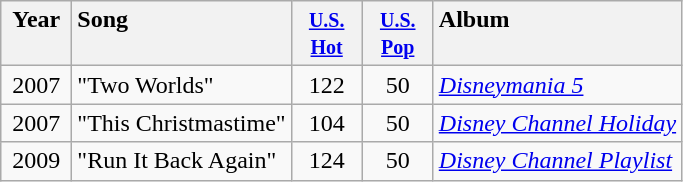<table class="wikitable">
<tr>
<th style="vertical-align:top; text-align:center; width:40px;">Year</th>
<th style="text-align:left; vertical-align:top;">Song</th>
<th style="vertical-align:top; text-align:center; width:40px;"><small><a href='#'>U.S. Hot</a></small></th>
<th style="vertical-align:top; text-align:center; width:40px;"><small><a href='#'>U.S. Pop</a></small></th>
<th style="text-align:left; vertical-align:top;">Album</th>
</tr>
<tr>
<td style="text-align:center;" rowspan="top">2007</td>
<td style="text-align:left; vertical-align:top;">"Two Worlds"</td>
<td style="text-align:center; vertical-align:top;">122</td>
<td style="text-align:center; vertical-align:top;">50</td>
<td style="text-align:left;" rowspan=1"top"><em><a href='#'>Disneymania 5</a></em></td>
</tr>
<tr>
<td style="text-align:center;" rowspan="top">2007</td>
<td style="text-align:left; vertical-align:top;">"This Christmastime"</td>
<td style="text-align:center; vertical-align:top;">104</td>
<td style="text-align:center; vertical-align:top;">50</td>
<td style="text-align:left;" rowspan=1"top"><em><a href='#'>Disney Channel Holiday</a></em></td>
</tr>
<tr>
<td style="text-align:center;" rowspan="top">2009</td>
<td style="text-align:left; vertical-align:top;">"Run It Back Again"</td>
<td style="text-align:center; vertical-align:top;">124</td>
<td style="text-align:center; vertical-align:top;">50</td>
<td style="text-align:left;" rowspan=1"><em><a href='#'>Disney Channel Playlist</a></em></td>
</tr>
</table>
